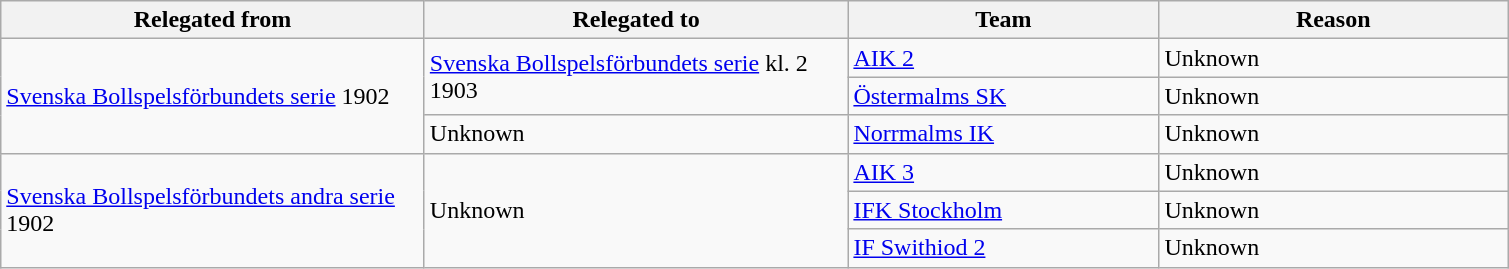<table class="wikitable" style="text-align: left;">
<tr>
<th style="width: 275px;">Relegated from</th>
<th style="width: 275px;">Relegated to</th>
<th style="width: 200px;">Team</th>
<th style="width: 225px;">Reason</th>
</tr>
<tr>
<td rowspan=3><a href='#'>Svenska Bollspelsförbundets serie</a> 1902</td>
<td rowspan=2><a href='#'>Svenska Bollspelsförbundets serie</a> kl. 2 1903</td>
<td><a href='#'>AIK 2</a></td>
<td>Unknown</td>
</tr>
<tr>
<td><a href='#'>Östermalms SK</a></td>
<td>Unknown</td>
</tr>
<tr>
<td>Unknown</td>
<td><a href='#'>Norrmalms IK</a></td>
<td>Unknown</td>
</tr>
<tr>
<td rowspan=3><a href='#'>Svenska Bollspelsförbundets andra serie</a> 1902</td>
<td rowspan=3>Unknown</td>
<td><a href='#'>AIK 3</a></td>
<td>Unknown</td>
</tr>
<tr>
<td><a href='#'>IFK Stockholm</a></td>
<td>Unknown</td>
</tr>
<tr>
<td><a href='#'>IF Swithiod 2</a></td>
<td>Unknown</td>
</tr>
</table>
